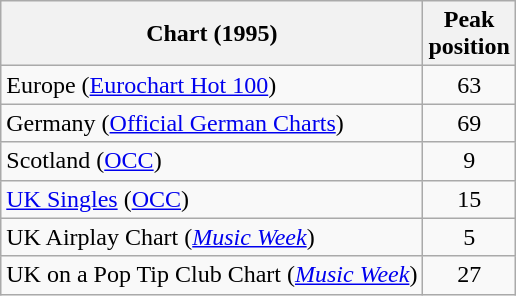<table class="wikitable sortable">
<tr>
<th>Chart (1995)</th>
<th>Peak<br>position</th>
</tr>
<tr>
<td>Europe (<a href='#'>Eurochart Hot 100</a>)</td>
<td style="text-align:center;">63</td>
</tr>
<tr>
<td>Germany (<a href='#'>Official German Charts</a>)</td>
<td style="text-align:center;">69</td>
</tr>
<tr>
<td>Scotland (<a href='#'>OCC</a>)</td>
<td style="text-align:center;">9</td>
</tr>
<tr>
<td><a href='#'>UK Singles</a> (<a href='#'>OCC</a>)</td>
<td style="text-align:center;">15</td>
</tr>
<tr>
<td>UK Airplay Chart (<em><a href='#'>Music Week</a></em>)</td>
<td style="text-align:center;">5</td>
</tr>
<tr>
<td>UK on a Pop Tip Club Chart (<em><a href='#'>Music Week</a></em>)</td>
<td style="text-align:center;">27</td>
</tr>
</table>
